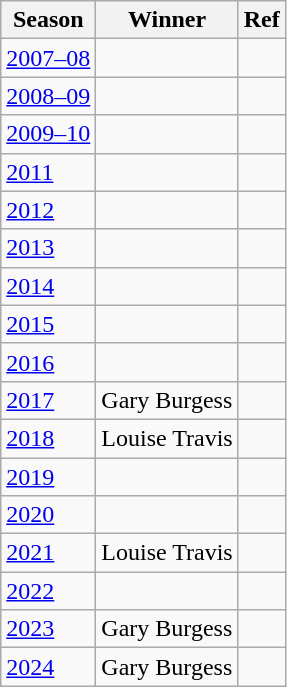<table class="wikitable collapsible">
<tr>
<th>Season</th>
<th>Winner</th>
<th>Ref</th>
</tr>
<tr>
<td><a href='#'>2007–08</a></td>
<td></td>
<td></td>
</tr>
<tr>
<td><a href='#'>2008–09</a></td>
<td></td>
<td></td>
</tr>
<tr>
<td><a href='#'>2009–10</a></td>
<td></td>
<td></td>
</tr>
<tr>
<td><a href='#'>2011</a></td>
<td></td>
<td></td>
</tr>
<tr>
<td><a href='#'>2012</a></td>
<td></td>
<td></td>
</tr>
<tr>
<td><a href='#'>2013</a></td>
<td></td>
<td></td>
</tr>
<tr>
<td><a href='#'>2014</a></td>
<td></td>
<td></td>
</tr>
<tr>
<td><a href='#'>2015</a></td>
<td></td>
<td></td>
</tr>
<tr>
<td><a href='#'>2016</a></td>
<td></td>
<td></td>
</tr>
<tr>
<td><a href='#'>2017</a></td>
<td>Gary Burgess</td>
<td></td>
</tr>
<tr>
<td><a href='#'>2018</a></td>
<td>Louise Travis</td>
<td></td>
</tr>
<tr>
<td><a href='#'>2019</a></td>
<td></td>
<td></td>
</tr>
<tr>
<td><a href='#'>2020</a></td>
<td></td>
<td></td>
</tr>
<tr>
<td><a href='#'>2021</a></td>
<td>Louise Travis</td>
<td></td>
</tr>
<tr>
<td><a href='#'>2022</a></td>
<td></td>
<td></td>
</tr>
<tr>
<td><a href='#'>2023</a></td>
<td>Gary Burgess</td>
<td></td>
</tr>
<tr>
<td><a href='#'>2024</a></td>
<td>Gary Burgess</td>
<td></td>
</tr>
</table>
